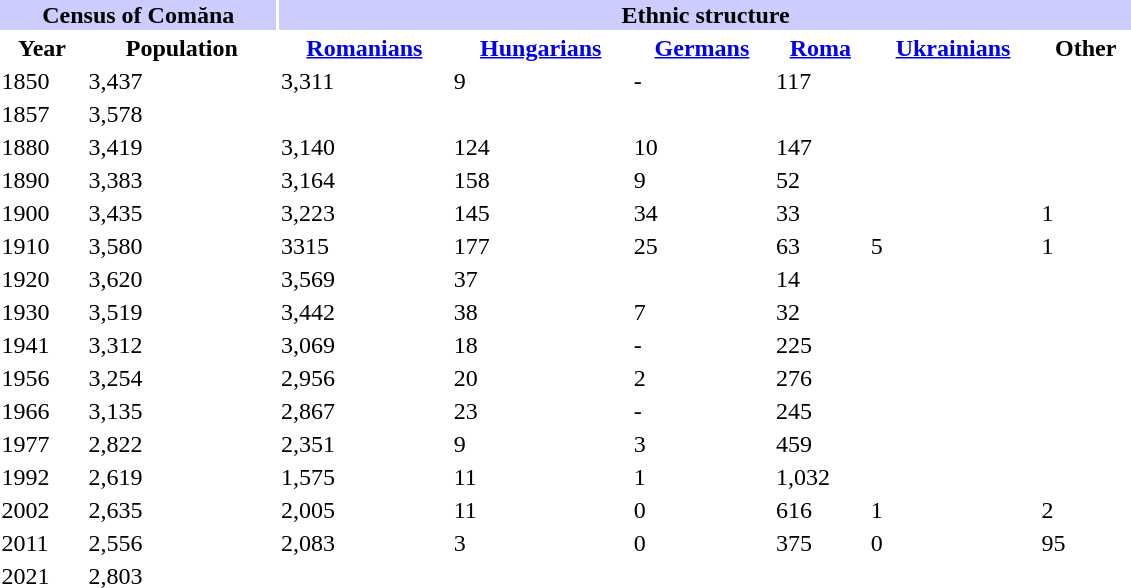<table class="toccolours" style="margin: 0 1em 0 1em;" width="60%">
<tr>
<th align="center" colspan="2" style="background:#ccccff;"><strong>Census of Comăna</strong></th>
<th align="center" colspan="7" style="background:#ccccff;"><strong>Ethnic structure</strong></th>
</tr>
<tr>
<th><strong>Year</strong></th>
<th><strong>Population</strong></th>
<th><a href='#'>Romanians</a></th>
<th><a href='#'>Hungarians</a></th>
<th><a href='#'>Germans</a></th>
<th><a href='#'>Roma</a></th>
<th><a href='#'>Ukrainians</a></th>
<th>Other</th>
</tr>
<tr>
<td Height="12,75">1850</td>
<td>3,437</td>
<td>3,311</td>
<td>9</td>
<td>-</td>
<td>117</td>
<td></td>
</tr>
<tr>
<td Height="12,75">1857</td>
<td>3,578</td>
</tr>
<tr>
<td Height="12,75">1880</td>
<td>3,419</td>
<td>3,140</td>
<td>124</td>
<td>10</td>
<td>147</td>
<td></td>
</tr>
<tr>
<td Height="12,75">1890</td>
<td>3,383</td>
<td>3,164</td>
<td>158</td>
<td>9</td>
<td>52</td>
<td></td>
</tr>
<tr>
<td Height="12,75">1900</td>
<td>3,435</td>
<td>3,223</td>
<td>145</td>
<td>34</td>
<td>33</td>
<td></td>
<td>1</td>
</tr>
<tr>
<td Height="12,75">1910</td>
<td>3,580</td>
<td>3315</td>
<td>177</td>
<td>25</td>
<td>63</td>
<td>5</td>
<td>1</td>
</tr>
<tr>
<td Height="12,75">1920</td>
<td>3,620</td>
<td>3,569</td>
<td>37</td>
<td></td>
<td>14</td>
<td></td>
<td></td>
</tr>
<tr>
<td Height="12,75">1930</td>
<td>3,519</td>
<td>3,442</td>
<td>38</td>
<td>7</td>
<td>32</td>
<td></td>
</tr>
<tr>
<td Height="12,75">1941</td>
<td>3,312</td>
<td>3,069</td>
<td>18</td>
<td>-</td>
<td>225</td>
<td></td>
</tr>
<tr>
<td Height="12,75">1956</td>
<td>3,254</td>
<td>2,956</td>
<td>20</td>
<td>2</td>
<td>276</td>
<td></td>
</tr>
<tr>
<td Height="12,75">1966</td>
<td>3,135</td>
<td>2,867</td>
<td>23</td>
<td>-</td>
<td>245</td>
<td></td>
</tr>
<tr>
<td Height="12,75">1977</td>
<td>2,822</td>
<td>2,351</td>
<td>9</td>
<td>3</td>
<td>459</td>
<td></td>
</tr>
<tr>
<td Height="12,75">1992</td>
<td>2,619</td>
<td>1,575</td>
<td>11</td>
<td>1</td>
<td>1,032</td>
<td></td>
</tr>
<tr>
<td Height="12,75">2002</td>
<td>2,635</td>
<td>2,005</td>
<td>11</td>
<td>0</td>
<td>616</td>
<td>1</td>
<td>2</td>
</tr>
<tr>
<td Height="12,75">2011</td>
<td>2,556</td>
<td>2,083</td>
<td>3</td>
<td>0</td>
<td>375</td>
<td>0</td>
<td>95</td>
</tr>
<tr>
<td Height="12,75">2021</td>
<td>2,803</td>
<td></td>
<td></td>
<td></td>
<td></td>
<td></td>
<td></td>
</tr>
</table>
